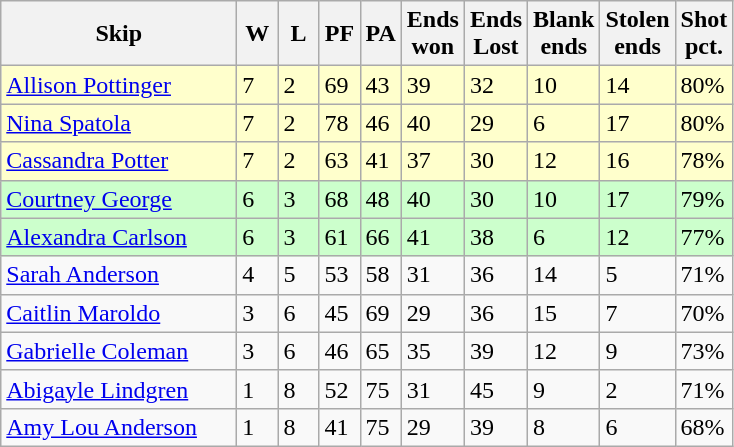<table class=wikitable>
<tr>
<th width=150>Skip</th>
<th width=20>W</th>
<th width=20>L</th>
<th width=20>PF</th>
<th width=20>PA</th>
<th width=20>Ends <br> won</th>
<th width=20>Ends <br> Lost</th>
<th width=20>Blank <br> ends</th>
<th width=20>Stolen <br> ends</th>
<th width=20>Shot <br> pct.</th>
</tr>
<tr bgcolor=#ffffcc>
<td> <a href='#'>Allison Pottinger</a></td>
<td>7</td>
<td>2</td>
<td>69</td>
<td>43</td>
<td>39</td>
<td>32</td>
<td>10</td>
<td>14</td>
<td>80%</td>
</tr>
<tr bgcolor=#ffffcc>
<td> <a href='#'>Nina Spatola</a></td>
<td>7</td>
<td>2</td>
<td>78</td>
<td>46</td>
<td>40</td>
<td>29</td>
<td>6</td>
<td>17</td>
<td>80%</td>
</tr>
<tr bgcolor=#ffffcc>
<td> <a href='#'>Cassandra Potter</a></td>
<td>7</td>
<td>2</td>
<td>63</td>
<td>41</td>
<td>37</td>
<td>30</td>
<td>12</td>
<td>16</td>
<td>78%</td>
</tr>
<tr bgcolor=#ccffcc>
<td> <a href='#'>Courtney George</a></td>
<td>6</td>
<td>3</td>
<td>68</td>
<td>48</td>
<td>40</td>
<td>30</td>
<td>10</td>
<td>17</td>
<td>79%</td>
</tr>
<tr bgcolor=#ccffcc>
<td> <a href='#'>Alexandra Carlson</a></td>
<td>6</td>
<td>3</td>
<td>61</td>
<td>66</td>
<td>41</td>
<td>38</td>
<td>6</td>
<td>12</td>
<td>77%</td>
</tr>
<tr>
<td> <a href='#'>Sarah Anderson</a></td>
<td>4</td>
<td>5</td>
<td>53</td>
<td>58</td>
<td>31</td>
<td>36</td>
<td>14</td>
<td>5</td>
<td>71%</td>
</tr>
<tr>
<td> <a href='#'>Caitlin Maroldo</a></td>
<td>3</td>
<td>6</td>
<td>45</td>
<td>69</td>
<td>29</td>
<td>36</td>
<td>15</td>
<td>7</td>
<td>70%</td>
</tr>
<tr>
<td> <a href='#'>Gabrielle Coleman</a></td>
<td>3</td>
<td>6</td>
<td>46</td>
<td>65</td>
<td>35</td>
<td>39</td>
<td>12</td>
<td>9</td>
<td>73%</td>
</tr>
<tr>
<td> <a href='#'>Abigayle Lindgren</a></td>
<td>1</td>
<td>8</td>
<td>52</td>
<td>75</td>
<td>31</td>
<td>45</td>
<td>9</td>
<td>2</td>
<td>71%</td>
</tr>
<tr>
<td> <a href='#'>Amy Lou Anderson</a></td>
<td>1</td>
<td>8</td>
<td>41</td>
<td>75</td>
<td>29</td>
<td>39</td>
<td>8</td>
<td>6</td>
<td>68%</td>
</tr>
</table>
